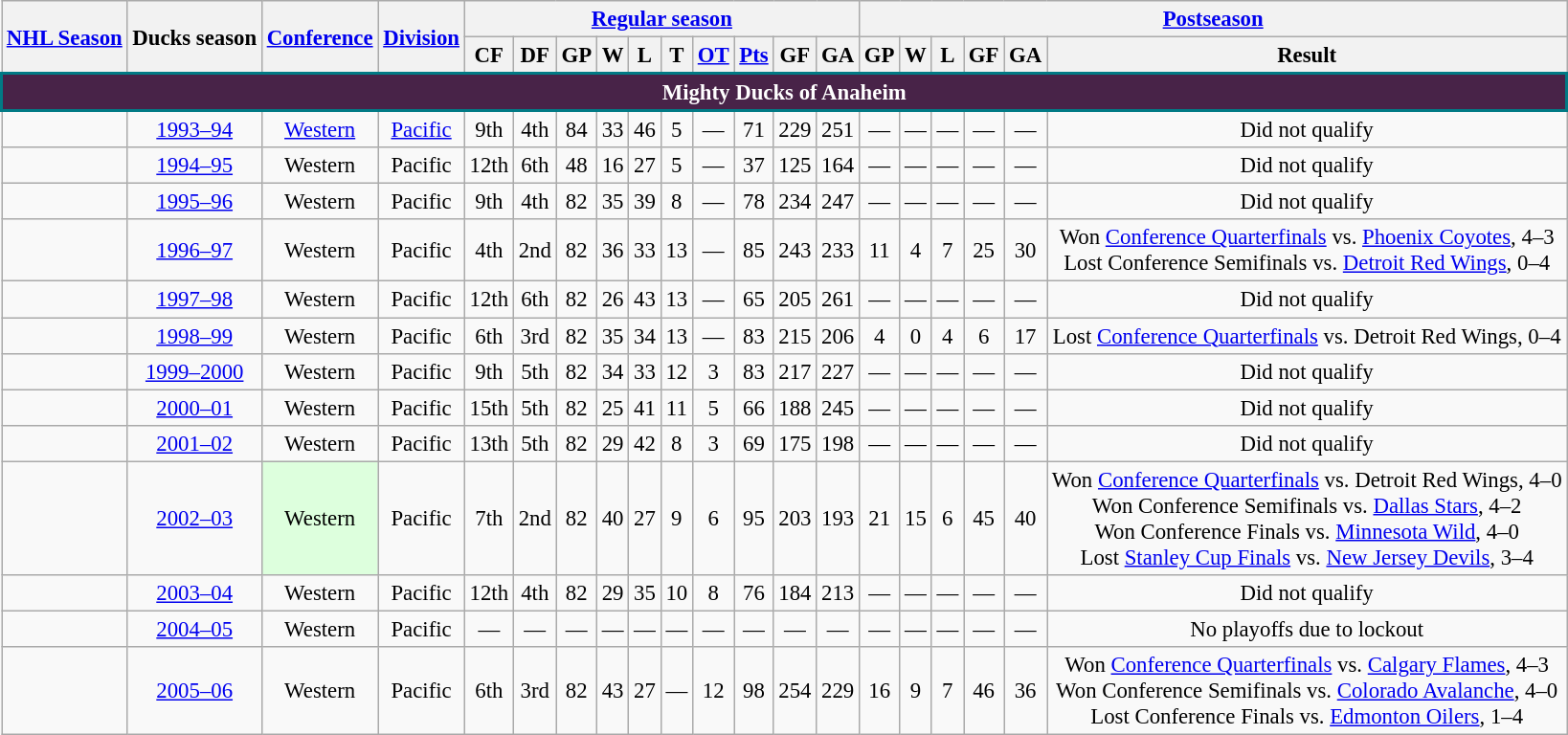<table class="wikitable plainrowheaders" style="text-align:center; font-size:95%">
<tr>
<th scope="col" rowspan="2"><a href='#'>NHL Season</a></th>
<th scope="col" rowspan="2">Ducks season</th>
<th scope="col" rowspan="2"><a href='#'>Conference</a></th>
<th scope="col" rowspan="2"><a href='#'>Division</a></th>
<th colspan="10"><a href='#'>Regular season</a></th>
<th colspan="6"><a href='#'>Postseason</a></th>
</tr>
<tr>
<th scope="col">CF</th>
<th scope="col">DF</th>
<th scope="col">GP</th>
<th scope="col">W</th>
<th scope="col">L</th>
<th scope="col">T</th>
<th scope="col"><a href='#'>OT</a></th>
<th scope="col"><a href='#'>Pts</a></th>
<th scope="col">GF</th>
<th scope="col">GA</th>
<th scope="col">GP</th>
<th scope="col">W</th>
<th scope="col">L</th>
<th scope="col">GF</th>
<th scope="col">GA</th>
<th scope="col">Result</th>
</tr>
<tr>
<td colspan="20" style="border:2px solid #017A85; background-color:#482348; color:#FFFFFF;" align="center"><strong>Mighty Ducks of Anaheim</strong></td>
</tr>
<tr>
<td scope="row"></td>
<td><a href='#'>1993–94</a></td>
<td><a href='#'>Western</a></td>
<td><a href='#'>Pacific</a></td>
<td>9th</td>
<td>4th</td>
<td>84</td>
<td>33</td>
<td>46</td>
<td>5</td>
<td>—</td>
<td>71</td>
<td>229</td>
<td>251</td>
<td>—</td>
<td>—</td>
<td>—</td>
<td>—</td>
<td>—</td>
<td>Did not qualify</td>
</tr>
<tr>
<td scope="row"></td>
<td><a href='#'>1994–95</a></td>
<td>Western</td>
<td>Pacific</td>
<td>12th</td>
<td>6th</td>
<td>48</td>
<td>16</td>
<td>27</td>
<td>5</td>
<td>—</td>
<td>37</td>
<td>125</td>
<td>164</td>
<td>—</td>
<td>—</td>
<td>—</td>
<td>—</td>
<td>—</td>
<td>Did not qualify</td>
</tr>
<tr>
<td scope="row"></td>
<td><a href='#'>1995–96</a></td>
<td>Western</td>
<td>Pacific</td>
<td>9th</td>
<td>4th</td>
<td>82</td>
<td>35</td>
<td>39</td>
<td>8</td>
<td>—</td>
<td>78</td>
<td>234</td>
<td>247</td>
<td>—</td>
<td>—</td>
<td>—</td>
<td>—</td>
<td>—</td>
<td>Did not qualify</td>
</tr>
<tr>
<td scope="row"></td>
<td><a href='#'>1996–97</a></td>
<td>Western</td>
<td>Pacific</td>
<td>4th</td>
<td>2nd</td>
<td>82</td>
<td>36</td>
<td>33</td>
<td>13</td>
<td>—</td>
<td>85</td>
<td>243</td>
<td>233</td>
<td>11</td>
<td>4</td>
<td>7</td>
<td>25</td>
<td>30</td>
<td>Won <a href='#'>Conference Quarterfinals</a> vs. <a href='#'>Phoenix Coyotes</a>, 4–3<br>Lost Conference Semifinals vs. <a href='#'>Detroit Red Wings</a>, 0–4</td>
</tr>
<tr>
<td scope="row"></td>
<td><a href='#'>1997–98</a></td>
<td>Western</td>
<td>Pacific</td>
<td>12th</td>
<td>6th</td>
<td>82</td>
<td>26</td>
<td>43</td>
<td>13</td>
<td>—</td>
<td>65</td>
<td>205</td>
<td>261</td>
<td>—</td>
<td>—</td>
<td>—</td>
<td>—</td>
<td>—</td>
<td>Did not qualify</td>
</tr>
<tr>
<td scope="row"></td>
<td><a href='#'>1998–99</a></td>
<td>Western</td>
<td>Pacific</td>
<td>6th</td>
<td>3rd</td>
<td>82</td>
<td>35</td>
<td>34</td>
<td>13</td>
<td>—</td>
<td>83</td>
<td>215</td>
<td>206</td>
<td>4</td>
<td>0</td>
<td>4</td>
<td>6</td>
<td>17</td>
<td>Lost <a href='#'>Conference Quarterfinals</a> vs. Detroit Red Wings, 0–4</td>
</tr>
<tr>
<td scope="row"></td>
<td><a href='#'>1999–2000</a></td>
<td>Western</td>
<td>Pacific</td>
<td>9th</td>
<td>5th</td>
<td>82</td>
<td>34</td>
<td>33</td>
<td>12</td>
<td>3</td>
<td>83</td>
<td>217</td>
<td>227</td>
<td>—</td>
<td>—</td>
<td>—</td>
<td>—</td>
<td>—</td>
<td>Did not qualify</td>
</tr>
<tr>
<td scope="row"></td>
<td><a href='#'>2000–01</a></td>
<td>Western</td>
<td>Pacific</td>
<td>15th</td>
<td>5th</td>
<td>82</td>
<td>25</td>
<td>41</td>
<td>11</td>
<td>5</td>
<td>66</td>
<td>188</td>
<td>245</td>
<td>—</td>
<td>—</td>
<td>—</td>
<td>—</td>
<td>—</td>
<td>Did not qualify</td>
</tr>
<tr>
<td scope="row"></td>
<td><a href='#'>2001–02</a></td>
<td>Western</td>
<td>Pacific</td>
<td>13th</td>
<td>5th</td>
<td>82</td>
<td>29</td>
<td>42</td>
<td>8</td>
<td>3</td>
<td>69</td>
<td>175</td>
<td>198</td>
<td>—</td>
<td>—</td>
<td>—</td>
<td>—</td>
<td>—</td>
<td>Did not qualify</td>
</tr>
<tr>
<td scope="row"></td>
<td><a href='#'>2002–03</a></td>
<td bgcolor="#ddffdd">Western</td>
<td>Pacific</td>
<td>7th</td>
<td>2nd</td>
<td>82</td>
<td>40</td>
<td>27</td>
<td>9</td>
<td>6</td>
<td>95</td>
<td>203</td>
<td>193</td>
<td>21</td>
<td>15</td>
<td>6</td>
<td>45</td>
<td>40</td>
<td>Won <a href='#'>Conference Quarterfinals</a> vs. Detroit Red Wings, 4–0<br>Won Conference Semifinals vs. <a href='#'>Dallas Stars</a>, 4–2<br>Won Conference Finals vs. <a href='#'>Minnesota Wild</a>, 4–0<br>Lost <a href='#'>Stanley Cup Finals</a> vs. <a href='#'>New Jersey Devils</a>, 3–4</td>
</tr>
<tr>
<td scope="row"></td>
<td><a href='#'>2003–04</a></td>
<td>Western</td>
<td>Pacific</td>
<td>12th</td>
<td>4th</td>
<td>82</td>
<td>29</td>
<td>35</td>
<td>10</td>
<td>8</td>
<td>76</td>
<td>184</td>
<td>213</td>
<td>—</td>
<td>—</td>
<td>—</td>
<td>—</td>
<td>—</td>
<td>Did not qualify</td>
</tr>
<tr>
<td scope="row"></td>
<td><a href='#'>2004–05</a></td>
<td>Western</td>
<td>Pacific</td>
<td>—</td>
<td>—</td>
<td>—</td>
<td>—</td>
<td>—</td>
<td>—</td>
<td>—</td>
<td>—</td>
<td>—</td>
<td>—</td>
<td>—</td>
<td>—</td>
<td>—</td>
<td>—</td>
<td>—</td>
<td>No playoffs due to lockout</td>
</tr>
<tr>
<td scope="row"></td>
<td><a href='#'>2005–06</a></td>
<td>Western</td>
<td>Pacific</td>
<td>6th</td>
<td>3rd</td>
<td>82</td>
<td>43</td>
<td>27</td>
<td>—</td>
<td>12</td>
<td>98</td>
<td>254</td>
<td>229</td>
<td>16</td>
<td>9</td>
<td>7</td>
<td>46</td>
<td>36</td>
<td>Won <a href='#'>Conference Quarterfinals</a> vs. <a href='#'>Calgary Flames</a>, 4–3<br>Won Conference Semifinals vs. <a href='#'>Colorado Avalanche</a>, 4–0<br>Lost Conference Finals vs. <a href='#'>Edmonton Oilers</a>, 1–4</td>
</tr>
</table>
